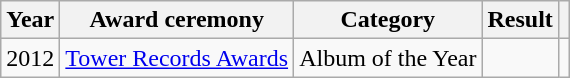<table class="wikitable">
<tr>
<th>Year</th>
<th>Award ceremony</th>
<th>Category</th>
<th>Result</th>
<th></th>
</tr>
<tr>
<td>2012</td>
<td><a href='#'>Tower Records Awards</a></td>
<td>Album of the Year</td>
<td></td>
<td></td>
</tr>
</table>
